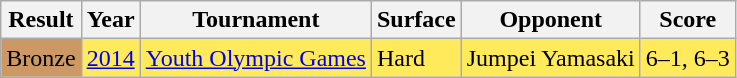<table class="wikitable">
<tr>
<th>Result</th>
<th>Year</th>
<th>Tournament</th>
<th>Surface</th>
<th>Opponent</th>
<th>Score</th>
</tr>
<tr bgcolor=FFEA5C>
<td style="background:#cc9966;">Bronze</td>
<td><a href='#'>2014</a></td>
<td><a href='#'>Youth Olympic Games</a></td>
<td>Hard</td>
<td> Jumpei Yamasaki</td>
<td>6–1, 6–3</td>
</tr>
</table>
